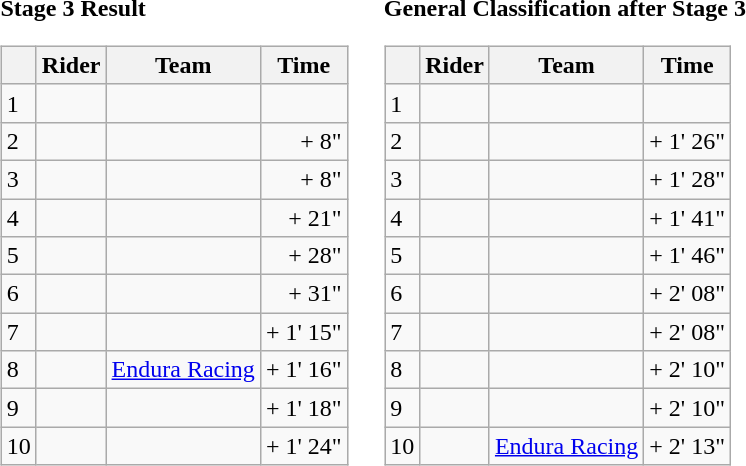<table>
<tr>
<td><strong>Stage 3 Result</strong><br><table class="wikitable">
<tr>
<th></th>
<th>Rider</th>
<th>Team</th>
<th>Time</th>
</tr>
<tr>
<td>1</td>
<td></td>
<td></td>
<td align="right"></td>
</tr>
<tr>
<td>2</td>
<td></td>
<td></td>
<td align="right">+ 8"</td>
</tr>
<tr>
<td>3</td>
<td></td>
<td></td>
<td align="right">+ 8"</td>
</tr>
<tr>
<td>4</td>
<td></td>
<td></td>
<td align="right">+ 21"</td>
</tr>
<tr>
<td>5</td>
<td></td>
<td></td>
<td align="right">+ 28"</td>
</tr>
<tr>
<td>6</td>
<td></td>
<td></td>
<td align="right">+ 31"</td>
</tr>
<tr>
<td>7</td>
<td> </td>
<td></td>
<td align="right">+ 1' 15"</td>
</tr>
<tr>
<td>8</td>
<td></td>
<td><a href='#'>Endura Racing</a></td>
<td align="right">+ 1' 16"</td>
</tr>
<tr>
<td>9</td>
<td></td>
<td></td>
<td align="right">+ 1' 18"</td>
</tr>
<tr>
<td>10</td>
<td></td>
<td></td>
<td align="right">+ 1' 24"</td>
</tr>
</table>
</td>
<td></td>
<td><strong>General Classification after Stage 3</strong><br><table class="wikitable">
<tr>
<th></th>
<th>Rider</th>
<th>Team</th>
<th>Time</th>
</tr>
<tr>
<td>1</td>
<td> </td>
<td></td>
<td align="right"></td>
</tr>
<tr>
<td>2</td>
<td> </td>
<td></td>
<td align="right">+ 1' 26"</td>
</tr>
<tr>
<td>3</td>
<td>  </td>
<td></td>
<td align="right">+ 1' 28"</td>
</tr>
<tr>
<td>4</td>
<td></td>
<td></td>
<td align="right">+ 1' 41"</td>
</tr>
<tr>
<td>5</td>
<td></td>
<td></td>
<td align="right">+ 1' 46"</td>
</tr>
<tr>
<td>6</td>
<td></td>
<td></td>
<td align="right">+ 2' 08"</td>
</tr>
<tr>
<td>7</td>
<td></td>
<td></td>
<td align="right">+ 2' 08"</td>
</tr>
<tr>
<td>8</td>
<td></td>
<td></td>
<td align="right">+ 2' 10"</td>
</tr>
<tr>
<td>9</td>
<td></td>
<td></td>
<td align="right">+ 2' 10"</td>
</tr>
<tr>
<td>10</td>
<td></td>
<td><a href='#'>Endura Racing</a></td>
<td align="right">+ 2' 13"</td>
</tr>
</table>
</td>
</tr>
</table>
